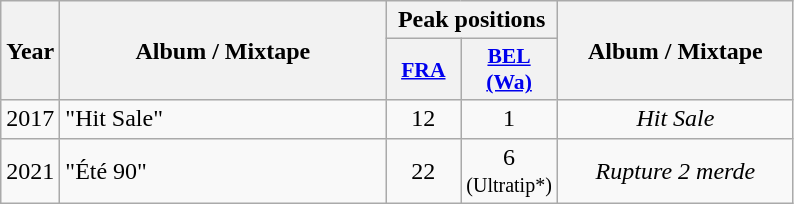<table class="wikitable">
<tr>
<th align="center" rowspan="2" width="10">Year</th>
<th align="center" rowspan="2" width="210">Album / Mixtape</th>
<th align="center" colspan="2" width="20">Peak positions</th>
<th align="center" rowspan="2" width="150">Album / Mixtape</th>
</tr>
<tr>
<th scope="col" style="width:3em;font-size:90%;"><a href='#'>FRA</a><br></th>
<th scope="col" style="width:3em;font-size:90%;"><a href='#'>BEL <br>(Wa)</a><br></th>
</tr>
<tr>
<td style="text-align:center;">2017</td>
<td>"Hit Sale"</td>
<td style="text-align:center;">12</td>
<td style="text-align:center;">1</td>
<td style="text-align:center;"><em>Hit Sale</em></td>
</tr>
<tr>
<td style="text-align:center;">2021</td>
<td>"Été 90"</td>
<td style="text-align:center;">22</td>
<td style="text-align:center;">6<br><small>(Ultratip*)</small></td>
<td style="text-align:center;"><em>Rupture 2 merde</em></td>
</tr>
</table>
